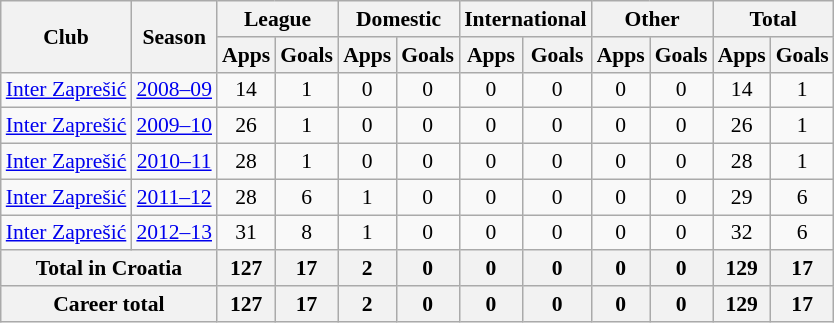<table class="wikitable" style="font-size:90%; text-align:center;">
<tr>
<th rowspan="2">Club</th>
<th rowspan="2">Season</th>
<th colspan="2">League</th>
<th colspan="2">Domestic</th>
<th colspan="2">International</th>
<th colspan="2">Other</th>
<th colspan="2">Total</th>
</tr>
<tr>
<th>Apps</th>
<th>Goals</th>
<th>Apps</th>
<th>Goals</th>
<th>Apps</th>
<th>Goals</th>
<th>Apps</th>
<th>Goals</th>
<th>Apps</th>
<th>Goals</th>
</tr>
<tr>
<td rowspan="1"><a href='#'>Inter Zaprešić</a></td>
<td><a href='#'>2008–09</a></td>
<td>14</td>
<td>1</td>
<td>0</td>
<td>0</td>
<td>0</td>
<td>0</td>
<td>0</td>
<td>0</td>
<td>14</td>
<td>1</td>
</tr>
<tr>
<td rowspan="1"><a href='#'>Inter Zaprešić</a></td>
<td><a href='#'>2009–10</a></td>
<td>26</td>
<td>1</td>
<td>0</td>
<td>0</td>
<td>0</td>
<td>0</td>
<td>0</td>
<td>0</td>
<td>26</td>
<td>1</td>
</tr>
<tr>
<td rowspan="1"><a href='#'>Inter Zaprešić</a></td>
<td><a href='#'>2010–11</a></td>
<td>28</td>
<td>1</td>
<td>0</td>
<td>0</td>
<td>0</td>
<td>0</td>
<td>0</td>
<td>0</td>
<td>28</td>
<td>1</td>
</tr>
<tr>
<td rowspan="1"><a href='#'>Inter Zaprešić</a></td>
<td><a href='#'>2011–12</a></td>
<td>28</td>
<td>6</td>
<td>1</td>
<td>0</td>
<td>0</td>
<td>0</td>
<td>0</td>
<td>0</td>
<td>29</td>
<td>6</td>
</tr>
<tr>
<td rowspan="1"><a href='#'>Inter Zaprešić</a></td>
<td><a href='#'>2012–13</a></td>
<td>31</td>
<td>8</td>
<td>1</td>
<td>0</td>
<td>0</td>
<td>0</td>
<td>0</td>
<td>0</td>
<td>32</td>
<td>6</td>
</tr>
<tr>
<th colspan="2">Total in Croatia</th>
<th>127</th>
<th>17</th>
<th>2</th>
<th>0</th>
<th>0</th>
<th>0</th>
<th>0</th>
<th>0</th>
<th>129</th>
<th>17</th>
</tr>
<tr>
<th colspan="2">Career total</th>
<th>127</th>
<th>17</th>
<th>2</th>
<th>0</th>
<th>0</th>
<th>0</th>
<th>0</th>
<th>0</th>
<th>129</th>
<th>17</th>
</tr>
</table>
